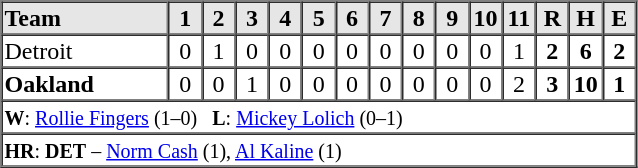<table border=1 cellspacing=0 width=425 style="margin-left:3em;">
<tr style="text-align:center; background-color:#e6e6e6;">
<th align=left width=25%>Team</th>
<th width=5%>1</th>
<th width=5%>2</th>
<th width=5%>3</th>
<th width=5%>4</th>
<th width=5%>5</th>
<th width=5%>6</th>
<th width=5%>7</th>
<th width=5%>8</th>
<th width=5%>9</th>
<th width=5%>10</th>
<th width=5%>11</th>
<th width=5%>R</th>
<th width=5%>H</th>
<th width=5%>E</th>
</tr>
<tr style="text-align:center;">
<td align=left>Detroit</td>
<td>0</td>
<td>1</td>
<td>0</td>
<td>0</td>
<td>0</td>
<td>0</td>
<td>0</td>
<td>0</td>
<td>0</td>
<td>0</td>
<td>1</td>
<td><strong>2</strong></td>
<td><strong>6</strong></td>
<td><strong>2</strong></td>
</tr>
<tr style="text-align:center;">
<td align=left><strong>Oakland</strong></td>
<td>0</td>
<td>0</td>
<td>1</td>
<td>0</td>
<td>0</td>
<td>0</td>
<td>0</td>
<td>0</td>
<td>0</td>
<td>0</td>
<td>2</td>
<td><strong>3</strong></td>
<td><strong>10</strong></td>
<td><strong>1</strong></td>
</tr>
<tr style="text-align:left;">
<td colspan=16><small><strong>W</strong>: <a href='#'>Rollie Fingers</a> (1–0)   <strong>L</strong>: <a href='#'>Mickey Lolich</a> (0–1)   </small></td>
</tr>
<tr style="text-align:left;">
<td colspan=16><small><strong>HR</strong>: <strong>DET</strong> – <a href='#'>Norm Cash</a> (1), <a href='#'>Al Kaline</a> (1)</small></td>
</tr>
</table>
